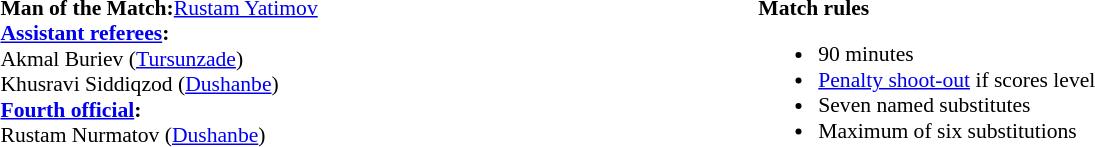<table style="width:100%;font-size:90%">
<tr>
<td style="width:40%;vertical-align:top"><br><strong>Man of the Match:</strong><a href='#'>Rustam Yatimov</a>
<br> 
<strong><a href='#'>Assistant referees</a>:</strong>
<br> Akmal Buriev (<a href='#'>Tursunzade</a>)
<br> Khusravi Siddiqzod (<a href='#'>Dushanbe</a>)
<br><strong><a href='#'>Fourth official</a>:</strong><ref name="2024 Final">
<br> Rustam Nurmatov (<a href='#'>Dushanbe</a>)</td>
<td style="width:60%;vertical-align:top"><br><strong>Match rules</strong><ul><li>90 minutes</li><li><a href='#'>Penalty shoot-out</a> if scores level</li><li>Seven named substitutes</li><li>Maximum of six substitutions</li></ul></td>
</tr>
</table>
